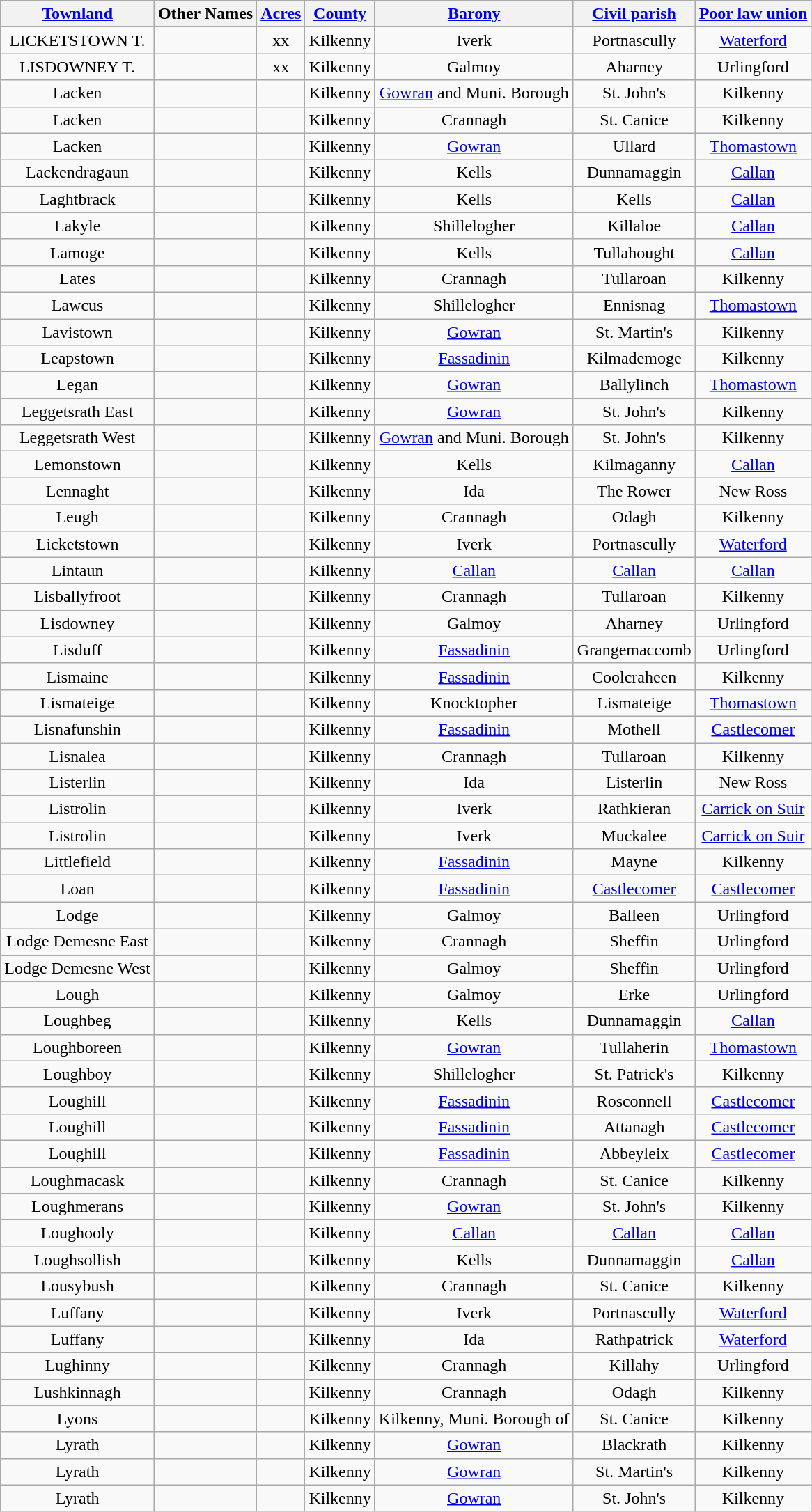<table class="wikitable sortable" style="border:1px; text-align:center">
<tr>
<th><a href='#'>Townland</a></th>
<th>Other Names</th>
<th><a href='#'>Acres</a></th>
<th><a href='#'>County</a></th>
<th><a href='#'>Barony</a></th>
<th><a href='#'>Civil parish</a></th>
<th><a href='#'>Poor law union</a></th>
</tr>
<tr>
<td>LICKETSTOWN T.</td>
<td></td>
<td>xx</td>
<td>Kilkenny</td>
<td>Iverk</td>
<td>Portnascully</td>
<td><a href='#'>Waterford</a></td>
</tr>
<tr>
<td>LISDOWNEY T.</td>
<td></td>
<td>xx</td>
<td>Kilkenny</td>
<td>Galmoy</td>
<td>Aharney</td>
<td>Urlingford</td>
</tr>
<tr>
<td>Lacken</td>
<td></td>
<td></td>
<td>Kilkenny</td>
<td><a href='#'>Gowran</a> and Muni. Borough</td>
<td>St. John's</td>
<td>Kilkenny</td>
</tr>
<tr>
<td>Lacken</td>
<td></td>
<td></td>
<td>Kilkenny</td>
<td>Crannagh</td>
<td>St. Canice</td>
<td>Kilkenny</td>
</tr>
<tr>
<td>Lacken</td>
<td></td>
<td></td>
<td>Kilkenny</td>
<td><a href='#'>Gowran</a></td>
<td>Ullard</td>
<td><a href='#'>Thomastown</a></td>
</tr>
<tr>
<td>Lackendragaun</td>
<td></td>
<td></td>
<td>Kilkenny</td>
<td>Kells</td>
<td>Dunnamaggin</td>
<td><a href='#'>Callan</a></td>
</tr>
<tr>
<td>Laghtbrack</td>
<td></td>
<td></td>
<td>Kilkenny</td>
<td>Kells</td>
<td>Kells</td>
<td><a href='#'>Callan</a></td>
</tr>
<tr>
<td>Lakyle</td>
<td></td>
<td></td>
<td>Kilkenny</td>
<td>Shillelogher</td>
<td>Killaloe</td>
<td><a href='#'>Callan</a></td>
</tr>
<tr>
<td>Lamoge</td>
<td></td>
<td></td>
<td>Kilkenny</td>
<td>Kells</td>
<td>Tullahought</td>
<td><a href='#'>Callan</a></td>
</tr>
<tr>
<td>Lates</td>
<td></td>
<td></td>
<td>Kilkenny</td>
<td>Crannagh</td>
<td>Tullaroan</td>
<td>Kilkenny</td>
</tr>
<tr>
<td>Lawcus</td>
<td></td>
<td></td>
<td>Kilkenny</td>
<td>Shillelogher</td>
<td>Ennisnag</td>
<td><a href='#'>Thomastown</a></td>
</tr>
<tr>
<td>Lavistown</td>
<td></td>
<td></td>
<td>Kilkenny</td>
<td><a href='#'>Gowran</a></td>
<td>St. Martin's</td>
<td>Kilkenny</td>
</tr>
<tr>
<td>Leapstown</td>
<td></td>
<td></td>
<td>Kilkenny</td>
<td><a href='#'>Fassadinin</a></td>
<td>Kilmademoge</td>
<td>Kilkenny</td>
</tr>
<tr>
<td>Legan</td>
<td></td>
<td></td>
<td>Kilkenny</td>
<td><a href='#'>Gowran</a></td>
<td>Ballylinch</td>
<td><a href='#'>Thomastown</a></td>
</tr>
<tr>
<td>Leggetsrath East</td>
<td></td>
<td></td>
<td>Kilkenny</td>
<td><a href='#'>Gowran</a></td>
<td>St. John's</td>
<td>Kilkenny</td>
</tr>
<tr>
<td>Leggetsrath West</td>
<td></td>
<td></td>
<td>Kilkenny</td>
<td><a href='#'>Gowran</a> and Muni. Borough</td>
<td>St. John's</td>
<td>Kilkenny</td>
</tr>
<tr>
<td>Lemonstown</td>
<td></td>
<td></td>
<td>Kilkenny</td>
<td>Kells</td>
<td>Kilmaganny</td>
<td><a href='#'>Callan</a></td>
</tr>
<tr>
<td>Lennaght</td>
<td></td>
<td></td>
<td>Kilkenny</td>
<td>Ida</td>
<td>The Rower</td>
<td>New Ross</td>
</tr>
<tr>
<td>Leugh</td>
<td></td>
<td></td>
<td>Kilkenny</td>
<td>Crannagh</td>
<td>Odagh</td>
<td>Kilkenny</td>
</tr>
<tr>
<td>Licketstown</td>
<td></td>
<td></td>
<td>Kilkenny</td>
<td>Iverk</td>
<td>Portnascully</td>
<td><a href='#'>Waterford</a></td>
</tr>
<tr>
<td>Lintaun</td>
<td></td>
<td></td>
<td>Kilkenny</td>
<td><a href='#'>Callan</a></td>
<td><a href='#'>Callan</a></td>
<td><a href='#'>Callan</a></td>
</tr>
<tr>
<td>Lisballyfroot</td>
<td></td>
<td></td>
<td>Kilkenny</td>
<td>Crannagh</td>
<td>Tullaroan</td>
<td>Kilkenny</td>
</tr>
<tr>
<td>Lisdowney</td>
<td></td>
<td></td>
<td>Kilkenny</td>
<td>Galmoy</td>
<td>Aharney</td>
<td>Urlingford</td>
</tr>
<tr>
<td>Lisduff</td>
<td></td>
<td></td>
<td>Kilkenny</td>
<td><a href='#'>Fassadinin</a></td>
<td>Grangemaccomb</td>
<td>Urlingford</td>
</tr>
<tr>
<td>Lismaine</td>
<td></td>
<td></td>
<td>Kilkenny</td>
<td><a href='#'>Fassadinin</a></td>
<td>Coolcraheen</td>
<td>Kilkenny</td>
</tr>
<tr>
<td>Lismateige</td>
<td></td>
<td></td>
<td>Kilkenny</td>
<td>Knocktopher</td>
<td>Lismateige</td>
<td><a href='#'>Thomastown</a></td>
</tr>
<tr>
<td>Lisnafunshin</td>
<td></td>
<td></td>
<td>Kilkenny</td>
<td><a href='#'>Fassadinin</a></td>
<td>Mothell</td>
<td><a href='#'>Castlecomer</a></td>
</tr>
<tr>
<td>Lisnalea</td>
<td></td>
<td></td>
<td>Kilkenny</td>
<td>Crannagh</td>
<td>Tullaroan</td>
<td>Kilkenny</td>
</tr>
<tr>
<td>Listerlin</td>
<td></td>
<td></td>
<td>Kilkenny</td>
<td>Ida</td>
<td>Listerlin</td>
<td>New Ross</td>
</tr>
<tr>
<td>Listrolin</td>
<td></td>
<td></td>
<td>Kilkenny</td>
<td>Iverk</td>
<td>Rathkieran</td>
<td><a href='#'>Carrick on Suir</a></td>
</tr>
<tr>
<td>Listrolin</td>
<td></td>
<td></td>
<td>Kilkenny</td>
<td>Iverk</td>
<td>Muckalee</td>
<td><a href='#'>Carrick on Suir</a></td>
</tr>
<tr>
<td>Littlefield</td>
<td></td>
<td></td>
<td>Kilkenny</td>
<td><a href='#'>Fassadinin</a></td>
<td>Mayne</td>
<td>Kilkenny</td>
</tr>
<tr>
<td>Loan</td>
<td></td>
<td></td>
<td>Kilkenny</td>
<td><a href='#'>Fassadinin</a></td>
<td><a href='#'>Castlecomer</a></td>
<td><a href='#'>Castlecomer</a></td>
</tr>
<tr>
<td>Lodge</td>
<td></td>
<td></td>
<td>Kilkenny</td>
<td>Galmoy</td>
<td>Balleen</td>
<td>Urlingford</td>
</tr>
<tr>
<td>Lodge Demesne East</td>
<td></td>
<td></td>
<td>Kilkenny</td>
<td>Crannagh</td>
<td>Sheffin</td>
<td>Urlingford</td>
</tr>
<tr>
<td>Lodge Demesne West</td>
<td></td>
<td></td>
<td>Kilkenny</td>
<td>Galmoy</td>
<td>Sheffin</td>
<td>Urlingford</td>
</tr>
<tr>
<td>Lough</td>
<td></td>
<td></td>
<td>Kilkenny</td>
<td>Galmoy</td>
<td>Erke</td>
<td>Urlingford</td>
</tr>
<tr>
<td>Loughbeg</td>
<td></td>
<td></td>
<td>Kilkenny</td>
<td>Kells</td>
<td>Dunnamaggin</td>
<td><a href='#'>Callan</a></td>
</tr>
<tr>
<td>Loughboreen</td>
<td></td>
<td></td>
<td>Kilkenny</td>
<td><a href='#'>Gowran</a></td>
<td>Tullaherin</td>
<td><a href='#'>Thomastown</a></td>
</tr>
<tr>
<td>Loughboy</td>
<td></td>
<td></td>
<td>Kilkenny</td>
<td>Shillelogher</td>
<td>St. Patrick's</td>
<td>Kilkenny</td>
</tr>
<tr>
<td>Loughill</td>
<td></td>
<td></td>
<td>Kilkenny</td>
<td><a href='#'>Fassadinin</a></td>
<td>Rosconnell</td>
<td><a href='#'>Castlecomer</a></td>
</tr>
<tr>
<td>Loughill</td>
<td></td>
<td></td>
<td>Kilkenny</td>
<td><a href='#'>Fassadinin</a></td>
<td>Attanagh</td>
<td><a href='#'>Castlecomer</a></td>
</tr>
<tr>
<td>Loughill</td>
<td></td>
<td></td>
<td>Kilkenny</td>
<td><a href='#'>Fassadinin</a></td>
<td>Abbeyleix</td>
<td><a href='#'>Castlecomer</a></td>
</tr>
<tr>
<td>Loughmacask</td>
<td></td>
<td></td>
<td>Kilkenny</td>
<td>Crannagh</td>
<td>St. Canice</td>
<td>Kilkenny</td>
</tr>
<tr>
<td>Loughmerans</td>
<td></td>
<td></td>
<td>Kilkenny</td>
<td><a href='#'>Gowran</a></td>
<td>St. John's</td>
<td>Kilkenny</td>
</tr>
<tr>
<td>Loughooly</td>
<td></td>
<td></td>
<td>Kilkenny</td>
<td><a href='#'>Callan</a></td>
<td><a href='#'>Callan</a></td>
<td><a href='#'>Callan</a></td>
</tr>
<tr>
<td>Loughsollish</td>
<td></td>
<td></td>
<td>Kilkenny</td>
<td>Kells</td>
<td>Dunnamaggin</td>
<td><a href='#'>Callan</a></td>
</tr>
<tr>
<td>Lousybush</td>
<td></td>
<td></td>
<td>Kilkenny</td>
<td>Crannagh</td>
<td>St. Canice</td>
<td>Kilkenny</td>
</tr>
<tr>
<td>Luffany</td>
<td></td>
<td></td>
<td>Kilkenny</td>
<td>Iverk</td>
<td>Portnascully</td>
<td><a href='#'>Waterford</a></td>
</tr>
<tr>
<td>Luffany</td>
<td></td>
<td></td>
<td>Kilkenny</td>
<td>Ida</td>
<td>Rathpatrick</td>
<td><a href='#'>Waterford</a></td>
</tr>
<tr>
<td>Lughinny</td>
<td></td>
<td></td>
<td>Kilkenny</td>
<td>Crannagh</td>
<td>Killahy</td>
<td>Urlingford</td>
</tr>
<tr>
<td>Lushkinnagh</td>
<td></td>
<td></td>
<td>Kilkenny</td>
<td>Crannagh</td>
<td>Odagh</td>
<td>Kilkenny</td>
</tr>
<tr>
<td>Lyons</td>
<td></td>
<td></td>
<td>Kilkenny</td>
<td>Kilkenny, Muni. Borough of</td>
<td>St. Canice</td>
<td>Kilkenny</td>
</tr>
<tr>
<td>Lyrath</td>
<td></td>
<td></td>
<td>Kilkenny</td>
<td><a href='#'>Gowran</a></td>
<td>Blackrath</td>
<td>Kilkenny</td>
</tr>
<tr>
<td>Lyrath</td>
<td></td>
<td></td>
<td>Kilkenny</td>
<td><a href='#'>Gowran</a></td>
<td>St. Martin's</td>
<td>Kilkenny</td>
</tr>
<tr>
<td>Lyrath</td>
<td></td>
<td></td>
<td>Kilkenny</td>
<td><a href='#'>Gowran</a></td>
<td>St. John's</td>
<td>Kilkenny</td>
</tr>
</table>
